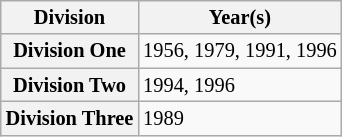<table class="wikitable" style="font-size:85%">
<tr>
<th scope="col">Division</th>
<th scope="col">Year(s)</th>
</tr>
<tr>
<th scope="row">Division One</th>
<td>1956, 1979, 1991, 1996</td>
</tr>
<tr>
<th scope="row">Division Two</th>
<td>1994, 1996</td>
</tr>
<tr>
<th scope="row">Division Three</th>
<td>1989</td>
</tr>
</table>
